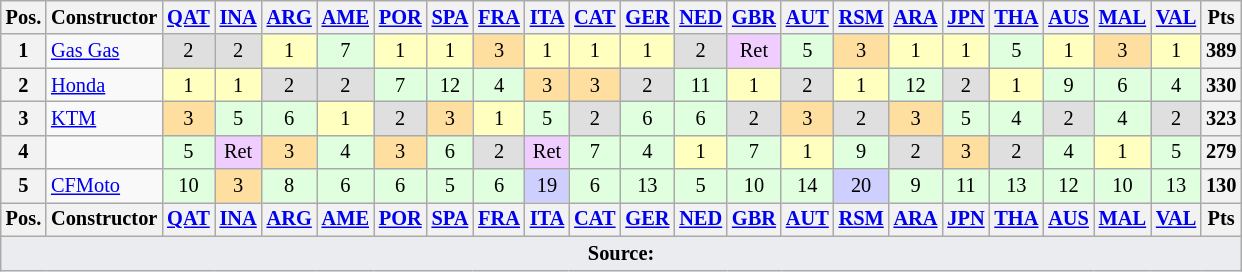<table class="wikitable" style="font-size:85%; text-align:center;">
<tr>
<th>Pos.</th>
<th>Constructor</th>
<th><a href='#'>QAT</a><br></th>
<th><a href='#'>INA</a><br></th>
<th><a href='#'>ARG</a><br></th>
<th><a href='#'>AME</a><br></th>
<th><a href='#'>POR</a><br></th>
<th><a href='#'>SPA</a><br></th>
<th><a href='#'>FRA</a><br></th>
<th><a href='#'>ITA</a><br></th>
<th><a href='#'>CAT</a><br></th>
<th><a href='#'>GER</a><br></th>
<th><a href='#'>NED</a><br></th>
<th><a href='#'>GBR</a><br></th>
<th><a href='#'>AUT</a><br></th>
<th><a href='#'>RSM</a><br></th>
<th><a href='#'>ARA</a><br></th>
<th><a href='#'>JPN</a><br></th>
<th><a href='#'>THA</a><br></th>
<th><a href='#'>AUS</a><br></th>
<th><a href='#'>MAL</a><br></th>
<th><a href='#'>VAL</a><br></th>
<th>Pts</th>
</tr>
<tr>
<th>1</th>
<td align=left> <a href='#'>Gas Gas</a></td>
<td style="background:#dfdfdf;">2</td>
<td style="background:#dfdfdf;">2</td>
<td style="background:#ffffbf;">1</td>
<td style="background:#dfffdf;">7</td>
<td style="background:#ffffbf;">1</td>
<td style="background:#ffffbf;">1</td>
<td style="background:#ffdf9f;">3</td>
<td style="background:#ffffbf;">1</td>
<td style="background:#ffffbf;">1</td>
<td style="background:#ffffbf;">1</td>
<td style="background:#dfdfdf;">2</td>
<td style="background:#efceff;">Ret</td>
<td style="background:#dfffdf;">5</td>
<td style="background:#ffdf9f;">3</td>
<td style="background:#ffffbf;">1</td>
<td style="background:#ffffbf;">1</td>
<td style="background:#dfffdf;">5</td>
<td style="background:#ffffbf;">1</td>
<td style="background:#ffdf9f;">3</td>
<td style="background:#ffffbf;">1</td>
<th>389</th>
</tr>
<tr>
<th>2</th>
<td align=left> <a href='#'>Honda</a></td>
<td style="background:#ffffbf;">1</td>
<td style="background:#ffffbf;">1</td>
<td style="background:#dfdfdf;">2</td>
<td style="background:#dfdfdf;">2</td>
<td style="background:#dfffdf;">7</td>
<td style="background:#dfffdf;">12</td>
<td style="background:#dfffdf;">4</td>
<td style="background:#ffdf9f;">3</td>
<td style="background:#ffdf9f;">3</td>
<td style="background:#dfdfdf;">2</td>
<td style="background:#dfffdf;">11</td>
<td style="background:#ffffbf;">1</td>
<td style="background:#dfdfdf;">2</td>
<td style="background:#ffffbf;">1</td>
<td style="background:#dfffdf;">12</td>
<td style="background:#dfdfdf;">2</td>
<td style="background:#ffffbf;">1</td>
<td style="background:#dfffdf;">9</td>
<td style="background:#dfffdf;">6</td>
<td style="background:#dfffdf;">4</td>
<th>330</th>
</tr>
<tr>
<th>3</th>
<td align=left> <a href='#'>KTM</a></td>
<td style="background:#ffdf9f;">3</td>
<td style="background:#dfffdf;">5</td>
<td style="background:#dfffdf;">6</td>
<td style="background:#ffffbf;">1</td>
<td style="background:#dfdfdf;">2</td>
<td style="background:#ffdf9f;">3</td>
<td style="background:#ffffbf;">1</td>
<td style="background:#dfffdf;">5</td>
<td style="background:#dfdfdf;">2</td>
<td style="background:#dfffdf;">6</td>
<td style="background:#dfffdf;">6</td>
<td style="background:#dfdfdf;">2</td>
<td style="background:#ffdf9f;">3</td>
<td style="background:#dfdfdf;">2</td>
<td style="background:#ffdf9f;">3</td>
<td style="background:#dfffdf;">5</td>
<td style="background:#dfffdf;">4</td>
<td style="background:#dfdfdf;">2</td>
<td style="background:#dfffdf;">4</td>
<td style="background:#dfdfdf;">2</td>
<th>323</th>
</tr>
<tr>
<th>4</th>
<td align=left></td>
<td style="background:#dfffdf;">5</td>
<td style="background:#efceff;">Ret</td>
<td style="background:#ffdf9f;">3</td>
<td style="background:#dfffdf;">4</td>
<td style="background:#ffdf9f;">3</td>
<td style="background:#dfffdf;">6</td>
<td style="background:#dfdfdf;">2</td>
<td style="background:#efceff;">Ret</td>
<td style="background:#dfffdf;">7</td>
<td style="background:#dfffdf;">4</td>
<td style="background:#ffffbf;">1</td>
<td style="background:#dfffdf;">7</td>
<td style="background:#ffffbf;">1</td>
<td style="background:#dfffdf;">9</td>
<td style="background:#dfdfdf;">2</td>
<td style="background:#ffdf9f;">3</td>
<td style="background:#dfdfdf;">2</td>
<td style="background:#dfffdf;">4</td>
<td style="background:#ffffbf;">1</td>
<td style="background:#dfffdf;">5</td>
<th>279</th>
</tr>
<tr>
<th>5</th>
<td align=left> <a href='#'>CFMoto</a></td>
<td style="background:#dfffdf;">10</td>
<td style="background:#ffdf9f;">3</td>
<td style="background:#dfffdf;">8</td>
<td style="background:#dfffdf;">6</td>
<td style="background:#dfffdf;">6</td>
<td style="background:#dfffdf;">5</td>
<td style="background:#dfffdf;">6</td>
<td style="background:#cfcfff;">19</td>
<td style="background:#dfffdf;">6</td>
<td style="background:#dfffdf;">13</td>
<td style="background:#dfffdf;">5</td>
<td style="background:#dfffdf;">10</td>
<td style="background:#dfffdf;">14</td>
<td style="background:#cfcfff;">20</td>
<td style="background:#dfffdf;">9</td>
<td style="background:#dfffdf;">11</td>
<td style="background:#dfffdf;">13</td>
<td style="background:#dfffdf;">12</td>
<td style="background:#dfffdf;">10</td>
<td style="background:#dfffdf;">13</td>
<th>130</th>
</tr>
<tr>
<th>Pos.</th>
<th>Constructor</th>
<th><a href='#'>QAT</a><br></th>
<th><a href='#'>INA</a><br></th>
<th><a href='#'>ARG</a><br></th>
<th><a href='#'>AME</a><br></th>
<th><a href='#'>POR</a><br></th>
<th><a href='#'>SPA</a><br></th>
<th><a href='#'>FRA</a><br></th>
<th><a href='#'>ITA</a><br></th>
<th><a href='#'>CAT</a><br></th>
<th><a href='#'>GER</a><br></th>
<th><a href='#'>NED</a><br></th>
<th><a href='#'>GBR</a><br></th>
<th><a href='#'>AUT</a><br></th>
<th><a href='#'>RSM</a><br></th>
<th><a href='#'>ARA</a><br></th>
<th><a href='#'>JPN</a><br></th>
<th><a href='#'>THA</a><br></th>
<th><a href='#'>AUS</a><br></th>
<th><a href='#'>MAL</a><br></th>
<th><a href='#'>VAL</a><br></th>
<th>Pts</th>
</tr>
<tr>
<td colspan="24" style="background-color:#EAECF0;text-align:center"><strong>Source:</strong></td>
</tr>
</table>
